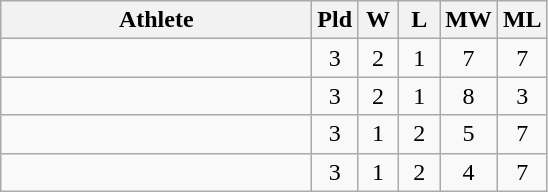<table class="wikitable" style="text-align:center">
<tr>
<th width=200>Athlete</th>
<th width=20>Pld</th>
<th width=20>W</th>
<th width=20>L</th>
<th width=20>MW</th>
<th width=20>ML</th>
</tr>
<tr>
<td style="text-align:left"></td>
<td>3</td>
<td>2</td>
<td>1</td>
<td>7</td>
<td>7</td>
</tr>
<tr>
<td style="text-align:left"></td>
<td>3</td>
<td>2</td>
<td>1</td>
<td>8</td>
<td>3</td>
</tr>
<tr>
<td style="text-align:left"></td>
<td>3</td>
<td>1</td>
<td>2</td>
<td>5</td>
<td>7</td>
</tr>
<tr>
<td style="text-align:left"></td>
<td>3</td>
<td>1</td>
<td>2</td>
<td>4</td>
<td>7</td>
</tr>
</table>
